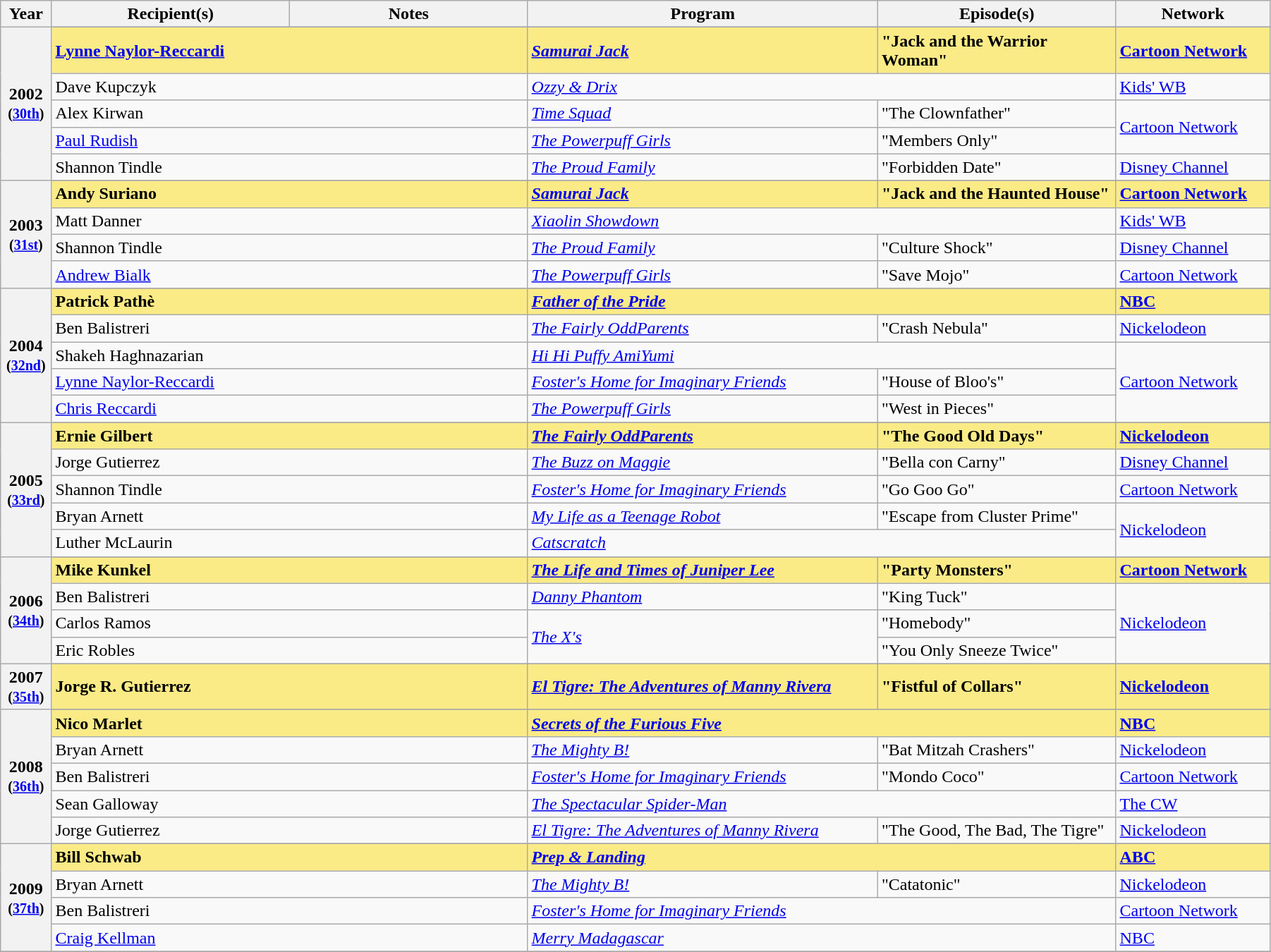<table class="wikitable" style="width:95%;">
<tr>
<th style="width:3%;">Year</th>
<th style="width:17%;">Recipient(s)</th>
<th style="width:17%;">Notes</th>
<th style="width:25%;">Program</th>
<th style="width:17%;">Episode(s)</th>
<th style="width:11%;">Network</th>
</tr>
<tr>
<th rowspan="6" style="text-align:center;">2002 <br><small>(<a href='#'>30th</a>)</small><br></th>
</tr>
<tr style="background:#FAEB86;">
<td colspan="2"><strong><a href='#'>Lynne Naylor-Reccardi</a></strong></td>
<td><strong><em><a href='#'>Samurai Jack</a></em></strong></td>
<td><strong>"Jack and the Warrior Woman"</strong></td>
<td><strong><a href='#'>Cartoon Network</a></strong></td>
</tr>
<tr>
<td colspan="2">Dave Kupczyk</td>
<td colspan="2"><em><a href='#'>Ozzy & Drix</a></em></td>
<td><a href='#'>Kids' WB</a></td>
</tr>
<tr>
<td colspan="2">Alex Kirwan</td>
<td><em><a href='#'>Time Squad</a></em></td>
<td>"The Clownfather"</td>
<td rowspan="2"><a href='#'>Cartoon Network</a></td>
</tr>
<tr>
<td colspan="2"><a href='#'>Paul Rudish</a></td>
<td><em><a href='#'>The Powerpuff Girls</a></em></td>
<td>"Members Only"</td>
</tr>
<tr>
<td colspan="2">Shannon Tindle</td>
<td><em><a href='#'>The Proud Family</a></em></td>
<td>"Forbidden Date"</td>
<td><a href='#'>Disney Channel</a></td>
</tr>
<tr>
<th rowspan="5" style="text-align:center;">2003 <br><small>(<a href='#'>31st</a>)</small><br></th>
</tr>
<tr style="background:#FAEB86;">
<td colspan="2"><strong>Andy Suriano</strong></td>
<td><strong><em><a href='#'>Samurai Jack</a></em></strong></td>
<td><strong>"Jack and the Haunted House"</strong></td>
<td><strong><a href='#'>Cartoon Network</a></strong></td>
</tr>
<tr>
<td colspan="2">Matt Danner</td>
<td colspan="2"><em><a href='#'>Xiaolin Showdown</a></em></td>
<td><a href='#'>Kids' WB</a></td>
</tr>
<tr>
<td colspan="2">Shannon Tindle</td>
<td><em><a href='#'>The Proud Family</a></em></td>
<td>"Culture Shock"</td>
<td><a href='#'>Disney Channel</a></td>
</tr>
<tr>
<td colspan="2"><a href='#'>Andrew Bialk</a></td>
<td><em><a href='#'>The Powerpuff Girls</a></em></td>
<td>"Save Mojo"</td>
<td><a href='#'>Cartoon Network</a></td>
</tr>
<tr>
<th rowspan="6" style="text-align:center;">2004 <br><small>(<a href='#'>32nd</a>)</small><br></th>
</tr>
<tr style="background:#FAEB86;">
<td colspan="2"><strong>Patrick Pathè</strong></td>
<td colspan="2"><strong><em><a href='#'>Father of the Pride</a></em></strong></td>
<td><strong><a href='#'>NBC</a></strong></td>
</tr>
<tr>
<td colspan="2">Ben Balistreri</td>
<td><em><a href='#'>The Fairly OddParents</a></em></td>
<td>"Crash Nebula"</td>
<td><a href='#'>Nickelodeon</a></td>
</tr>
<tr>
<td colspan="2">Shakeh Haghnazarian</td>
<td colspan="2"><em><a href='#'>Hi Hi Puffy AmiYumi</a></em></td>
<td rowspan="3"><a href='#'>Cartoon Network</a></td>
</tr>
<tr>
<td colspan="2"><a href='#'>Lynne Naylor-Reccardi</a></td>
<td><em><a href='#'>Foster's Home for Imaginary Friends</a></em></td>
<td>"House of Bloo's"</td>
</tr>
<tr>
<td colspan="2"><a href='#'>Chris Reccardi</a></td>
<td><em><a href='#'>The Powerpuff Girls</a></em></td>
<td>"West in Pieces"</td>
</tr>
<tr>
<th rowspan="6" style="text-align:center;">2005 <br><small>(<a href='#'>33rd</a>)</small><br></th>
</tr>
<tr style="background:#FAEB86;">
<td colspan="2"><strong>Ernie Gilbert</strong></td>
<td><strong><em><a href='#'>The Fairly OddParents</a></em></strong></td>
<td><strong>"The Good Old Days"</strong></td>
<td><strong><a href='#'>Nickelodeon</a></strong></td>
</tr>
<tr>
<td colspan="2">Jorge Gutierrez</td>
<td><em><a href='#'>The Buzz on Maggie</a></em></td>
<td>"Bella con Carny"</td>
<td><a href='#'>Disney Channel</a></td>
</tr>
<tr>
<td colspan="2">Shannon Tindle</td>
<td><em><a href='#'>Foster's Home for Imaginary Friends</a></em></td>
<td>"Go Goo Go"</td>
<td><a href='#'>Cartoon Network</a></td>
</tr>
<tr>
<td colspan="2">Bryan Arnett</td>
<td><em><a href='#'>My Life as a Teenage Robot</a></em></td>
<td>"Escape from Cluster Prime"</td>
<td rowspan="2"><a href='#'>Nickelodeon</a></td>
</tr>
<tr>
<td colspan="2">Luther McLaurin</td>
<td colspan="2"><em><a href='#'>Catscratch</a></em></td>
</tr>
<tr>
<th rowspan="5" style="text-align:center;">2006 <br><small>(<a href='#'>34th</a>)</small><br></th>
</tr>
<tr style="background:#FAEB86;">
<td colspan="2"><strong>Mike Kunkel</strong></td>
<td><strong><em><a href='#'>The Life and Times of Juniper Lee</a></em></strong></td>
<td><strong>"Party Monsters"</strong></td>
<td><strong><a href='#'>Cartoon Network</a></strong></td>
</tr>
<tr>
<td colspan="2">Ben Balistreri</td>
<td><em><a href='#'>Danny Phantom</a></em></td>
<td>"King Tuck"</td>
<td rowspan="3"><a href='#'>Nickelodeon</a></td>
</tr>
<tr>
<td colspan="2">Carlos Ramos</td>
<td rowspan="2"><em><a href='#'>The X's</a></em></td>
<td>"Homebody"</td>
</tr>
<tr>
<td colspan="2">Eric Robles</td>
<td>"You Only Sneeze Twice"</td>
</tr>
<tr>
<th rowspan="2" style="text-align:center;">2007 <br><small>(<a href='#'>35th</a>)</small><br></th>
</tr>
<tr style="background:#FAEB86;">
<td colspan="2"><strong>Jorge R. Gutierrez</strong></td>
<td><strong><em><a href='#'>El Tigre: The Adventures of Manny Rivera</a></em></strong></td>
<td><strong>"Fistful of Collars"</strong></td>
<td><strong><a href='#'>Nickelodeon</a></strong></td>
</tr>
<tr>
<th rowspan="6" style="text-align:center;">2008 <br><small>(<a href='#'>36th</a>)</small><br></th>
</tr>
<tr style="background:#FAEB86;">
<td colspan="2"><strong>Nico Marlet</strong></td>
<td colspan="2"><strong><em><a href='#'>Secrets of the Furious Five</a></em></strong></td>
<td><strong><a href='#'>NBC</a></strong></td>
</tr>
<tr>
<td colspan="2">Bryan Arnett</td>
<td><em><a href='#'>The Mighty B!</a></em></td>
<td>"Bat Mitzah Crashers"</td>
<td><a href='#'>Nickelodeon</a></td>
</tr>
<tr>
<td colspan="2">Ben Balistreri</td>
<td><em><a href='#'>Foster's Home for Imaginary Friends</a></em></td>
<td>"Mondo Coco"</td>
<td><a href='#'>Cartoon Network</a></td>
</tr>
<tr>
<td colspan="2">Sean Galloway</td>
<td colspan="2"><em><a href='#'>The Spectacular Spider-Man</a></em></td>
<td><a href='#'>The CW</a></td>
</tr>
<tr>
<td colspan="2">Jorge Gutierrez</td>
<td><em><a href='#'>El Tigre: The Adventures of Manny Rivera</a></em></td>
<td>"The Good, The Bad, The Tigre"</td>
<td><a href='#'>Nickelodeon</a></td>
</tr>
<tr>
<th rowspan="5" style="text-align:center;">2009 <br><small>(<a href='#'>37th</a>)</small><br></th>
</tr>
<tr style="background:#FAEB86;">
<td colspan="2"><strong>Bill Schwab</strong></td>
<td colspan="2"><strong><em><a href='#'>Prep & Landing</a></em></strong></td>
<td><strong><a href='#'>ABC</a></strong></td>
</tr>
<tr>
<td colspan="2">Bryan Arnett</td>
<td><em><a href='#'>The Mighty B!</a></em></td>
<td>"Catatonic"</td>
<td><a href='#'>Nickelodeon</a></td>
</tr>
<tr>
<td colspan="2">Ben Balistreri</td>
<td colspan="2"><em><a href='#'>Foster's Home for Imaginary Friends</a></em></td>
<td><a href='#'>Cartoon Network</a></td>
</tr>
<tr>
<td colspan="2"><a href='#'>Craig Kellman</a></td>
<td colspan="2"><em><a href='#'>Merry Madagascar</a></em></td>
<td><a href='#'>NBC</a></td>
</tr>
<tr>
</tr>
</table>
